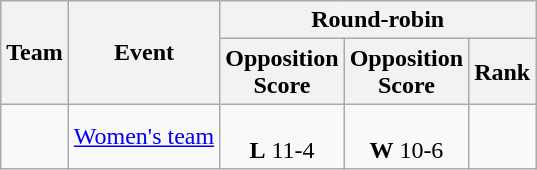<table class="wikitable">
<tr>
<th rowspan="2">Team</th>
<th rowspan="2">Event</th>
<th colspan="4">Round-robin</th>
</tr>
<tr>
<th>Opposition<br>Score</th>
<th>Opposition<br>Score</th>
<th>Rank</th>
</tr>
<tr align="center">
<td align="left"></td>
<td align="left"><a href='#'>Women's team</a></td>
<td><br> <strong>L</strong> 11-4</td>
<td><br> <strong>W</strong> 10-6</td>
<td></td>
</tr>
</table>
